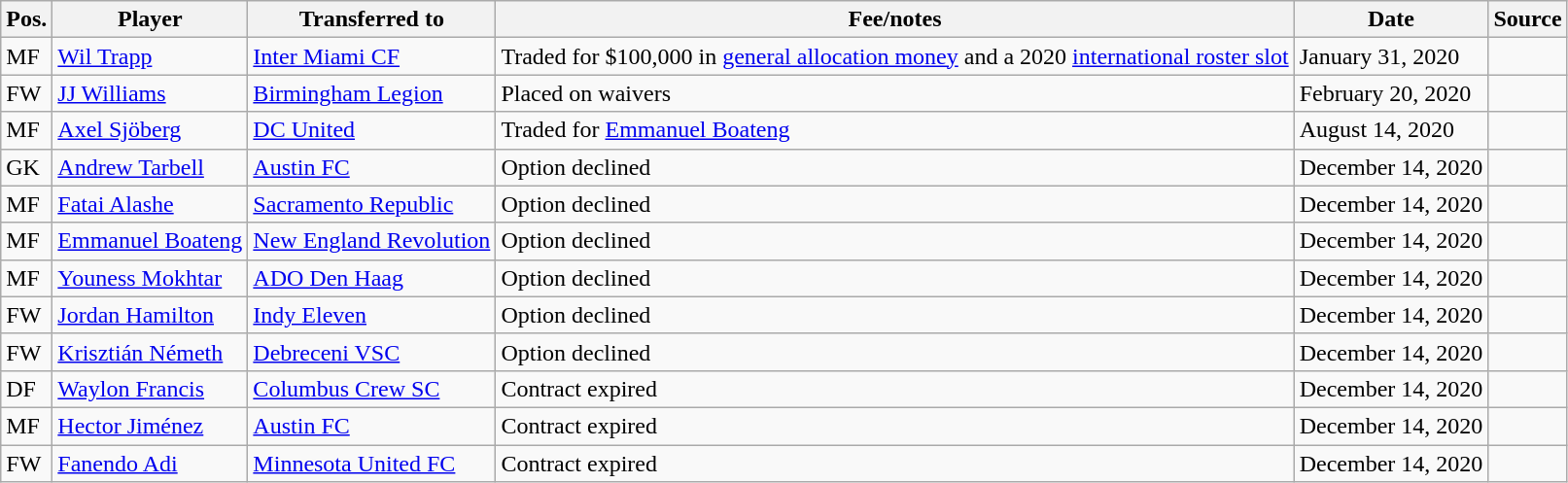<table class="wikitable sortable" style="text-align: left">
<tr>
<th><strong>Pos.</strong></th>
<th><strong>Player</strong></th>
<th><strong>Transferred to</strong></th>
<th><strong>Fee/notes</strong></th>
<th><strong>Date</strong></th>
<th><strong>Source</strong></th>
</tr>
<tr>
<td>MF</td>
<td> <a href='#'>Wil Trapp</a></td>
<td> <a href='#'>Inter Miami CF</a></td>
<td>Traded for $100,000 in <a href='#'>general allocation money</a> and a 2020 <a href='#'>international roster slot</a></td>
<td>January 31, 2020</td>
<td align=center></td>
</tr>
<tr>
<td>FW</td>
<td> <a href='#'>JJ Williams</a></td>
<td> <a href='#'>Birmingham Legion</a></td>
<td>Placed on waivers</td>
<td>February 20, 2020</td>
<td align=center></td>
</tr>
<tr>
<td>MF</td>
<td> <a href='#'>Axel Sjöberg</a></td>
<td> <a href='#'>DC United</a></td>
<td>Traded for <a href='#'>Emmanuel Boateng</a></td>
<td>August 14, 2020</td>
<td align=center></td>
</tr>
<tr>
<td>GK</td>
<td> <a href='#'>Andrew Tarbell</a></td>
<td> <a href='#'>Austin FC</a></td>
<td>Option declined</td>
<td>December 14, 2020</td>
<td align=center></td>
</tr>
<tr>
<td>MF</td>
<td> <a href='#'>Fatai Alashe</a></td>
<td> <a href='#'>Sacramento Republic</a></td>
<td>Option declined</td>
<td>December 14, 2020</td>
<td align=center></td>
</tr>
<tr>
<td>MF</td>
<td> <a href='#'>Emmanuel Boateng</a></td>
<td> <a href='#'>New England Revolution</a></td>
<td>Option declined</td>
<td>December 14, 2020</td>
<td align=center></td>
</tr>
<tr>
<td>MF</td>
<td> <a href='#'>Youness Mokhtar</a></td>
<td> <a href='#'>ADO Den Haag</a></td>
<td>Option declined</td>
<td>December 14, 2020</td>
<td align=center></td>
</tr>
<tr>
<td>FW</td>
<td> <a href='#'>Jordan Hamilton</a></td>
<td> <a href='#'>Indy Eleven</a></td>
<td>Option declined</td>
<td>December 14, 2020</td>
<td align=center></td>
</tr>
<tr>
<td>FW</td>
<td> <a href='#'>Krisztián Németh</a></td>
<td> <a href='#'>Debreceni VSC</a></td>
<td>Option declined</td>
<td>December 14, 2020</td>
<td align=center></td>
</tr>
<tr>
<td>DF</td>
<td> <a href='#'>Waylon Francis</a></td>
<td> <a href='#'>Columbus Crew SC</a></td>
<td>Contract expired</td>
<td>December 14, 2020</td>
<td align=center></td>
</tr>
<tr>
<td>MF</td>
<td> <a href='#'>Hector Jiménez</a></td>
<td> <a href='#'>Austin FC</a></td>
<td>Contract expired</td>
<td>December 14, 2020</td>
<td align=center></td>
</tr>
<tr>
<td>FW</td>
<td> <a href='#'>Fanendo Adi</a></td>
<td> <a href='#'>Minnesota United FC</a></td>
<td>Contract expired</td>
<td>December 14, 2020</td>
<td align=center></td>
</tr>
</table>
